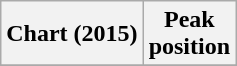<table class="wikitable plainrowheaders" style="text-align:center;">
<tr>
<th scope="col">Chart (2015)</th>
<th scope="col">Peak<br>position</th>
</tr>
<tr>
</tr>
</table>
